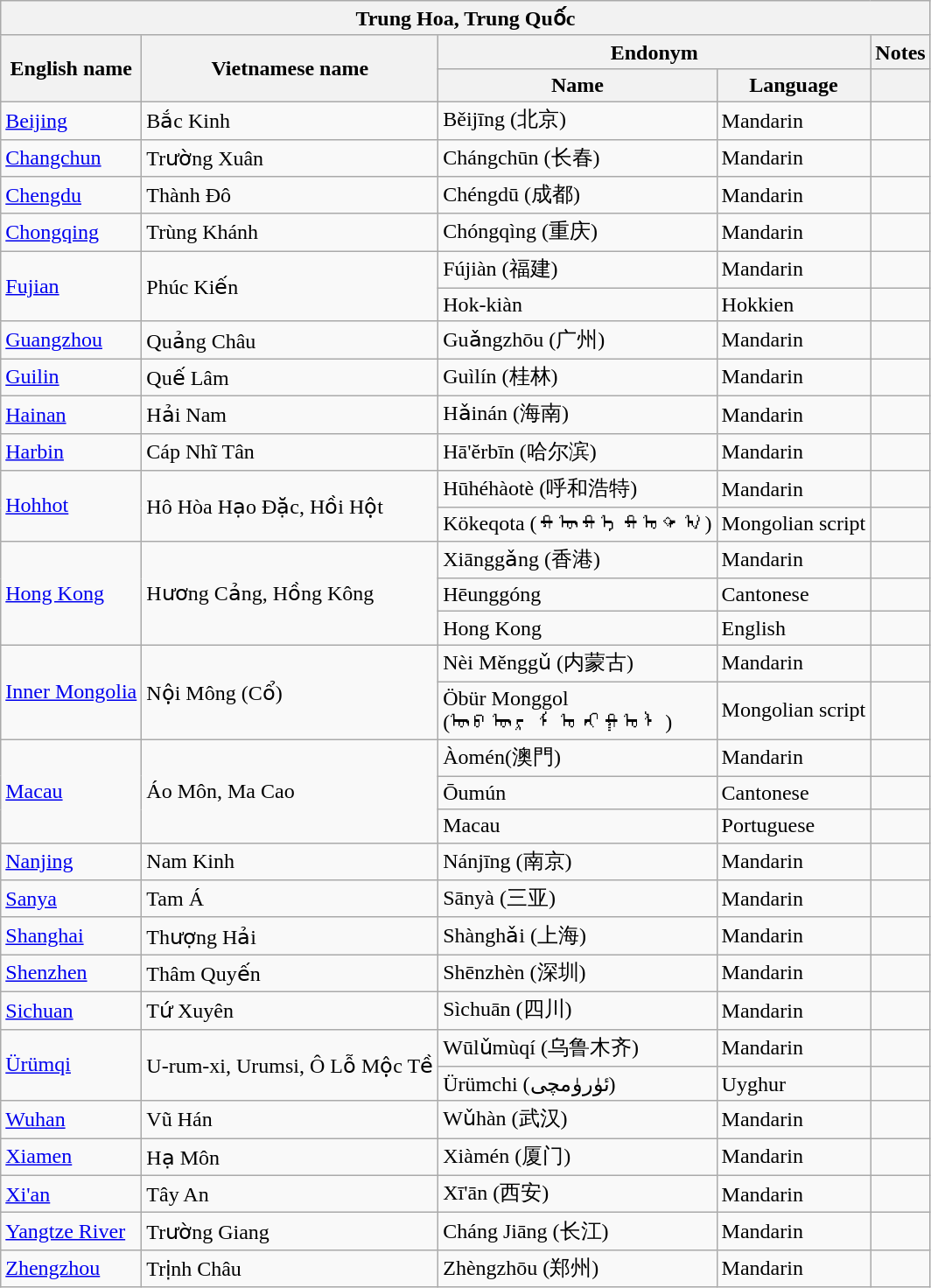<table class="wikitable sortable">
<tr>
<th colspan="5"> Trung Hoa, Trung Quốc</th>
</tr>
<tr>
<th rowspan="2">English name</th>
<th rowspan="2">Vietnamese name</th>
<th colspan="2">Endonym</th>
<th>Notes</th>
</tr>
<tr>
<th>Name</th>
<th>Language</th>
<th></th>
</tr>
<tr>
<td><a href='#'>Beijing</a></td>
<td>Bắc Kinh</td>
<td>Běijīng (北京)</td>
<td>Mandarin</td>
<td></td>
</tr>
<tr>
<td><a href='#'>Changchun</a></td>
<td>Trường Xuân</td>
<td>Chángchūn (长春)</td>
<td>Mandarin</td>
<td></td>
</tr>
<tr>
<td><a href='#'>Chengdu</a></td>
<td>Thành Đô</td>
<td>Chéngdū (成都)</td>
<td>Mandarin</td>
<td></td>
</tr>
<tr>
<td><a href='#'>Chongqing</a></td>
<td>Trùng Khánh</td>
<td>Chóngqìng (重庆)</td>
<td>Mandarin</td>
<td></td>
</tr>
<tr>
<td rowspan="2"><a href='#'>Fujian</a></td>
<td rowspan="2">Phúc Kiến</td>
<td>Fújiàn (福建)</td>
<td>Mandarin</td>
<td></td>
</tr>
<tr>
<td>Hok-kiàn</td>
<td>Hokkien</td>
<td></td>
</tr>
<tr>
<td><a href='#'>Guangzhou</a></td>
<td>Quảng Châu</td>
<td>Guǎngzhōu (广州)</td>
<td>Mandarin</td>
<td></td>
</tr>
<tr>
<td><a href='#'>Guilin</a></td>
<td>Quế Lâm</td>
<td>Guìlín (桂林)</td>
<td>Mandarin</td>
<td></td>
</tr>
<tr>
<td><a href='#'>Hainan</a></td>
<td>Hải Nam</td>
<td>Hǎinán (海南)</td>
<td>Mandarin</td>
<td></td>
</tr>
<tr>
<td><a href='#'>Harbin</a></td>
<td>Cáp Nhĩ Tân</td>
<td>Hā'ĕrbīn (哈尔滨)</td>
<td>Mandarin</td>
<td></td>
</tr>
<tr>
<td rowspan="2"><a href='#'>Hohhot</a></td>
<td rowspan="2">Hô Hòa Hạo Đặc, Hồi Hột</td>
<td>Hūhéhàotè (呼和浩特)</td>
<td>Mandarin</td>
<td></td>
</tr>
<tr>
<td>Kökeqota (ᠬᠥᠬᠡᠬᠣᠲᠠ)</td>
<td>Mongolian script</td>
<td></td>
</tr>
<tr>
<td rowspan="3"><a href='#'>Hong Kong</a></td>
<td rowspan="3">Hương Cảng, Hồng Kông</td>
<td>Xiānggǎng (香港)</td>
<td>Mandarin</td>
<td></td>
</tr>
<tr>
<td>Hēunggóng</td>
<td>Cantonese</td>
<td></td>
</tr>
<tr>
<td>Hong Kong</td>
<td>English</td>
<td></td>
</tr>
<tr>
<td rowspan="2"><a href='#'>Inner Mongolia</a></td>
<td rowspan="2">Nội Mông (Cổ)</td>
<td>Nèi Měnggǔ (内蒙古)</td>
<td>Mandarin</td>
<td></td>
</tr>
<tr>
<td>Öbür Monggol<br>(ᠥᠪᠥᠷ ᠮᠣᠩᠭᠣᠯ)</td>
<td>Mongolian script</td>
<td></td>
</tr>
<tr>
<td rowspan="3"><a href='#'>Macau</a></td>
<td rowspan="3">Áo Môn, Ma Cao</td>
<td>Àomén(澳門)</td>
<td>Mandarin</td>
<td></td>
</tr>
<tr>
<td>Ōumún</td>
<td>Cantonese</td>
<td></td>
</tr>
<tr>
<td>Macau</td>
<td>Portuguese</td>
<td></td>
</tr>
<tr>
<td><a href='#'>Nanjing</a></td>
<td>Nam Kinh</td>
<td>Nánjīng (南京)</td>
<td>Mandarin</td>
<td></td>
</tr>
<tr>
<td><a href='#'>Sanya</a></td>
<td>Tam Á</td>
<td>Sānyà (三亚)</td>
<td>Mandarin</td>
<td></td>
</tr>
<tr>
<td><a href='#'>Shanghai</a></td>
<td>Thượng Hải</td>
<td>Shànghǎi (上海)</td>
<td>Mandarin</td>
<td></td>
</tr>
<tr>
<td><a href='#'>Shenzhen</a></td>
<td>Thâm Quyến</td>
<td>Shēnzhèn (深圳)</td>
<td>Mandarin</td>
<td></td>
</tr>
<tr>
<td><a href='#'>Sichuan</a></td>
<td>Tứ Xuyên</td>
<td>Sìchuān (四川)</td>
<td>Mandarin</td>
<td></td>
</tr>
<tr>
<td rowspan="2"><a href='#'>Ürümqi</a></td>
<td rowspan="2">U-rum-xi, Urumsi, Ô Lỗ Mộc Tề</td>
<td>Wūlǔmùqí (乌鲁木齐)</td>
<td>Mandarin</td>
<td></td>
</tr>
<tr>
<td>Ürümchi (ئۈرۈمچی)</td>
<td>Uyghur</td>
<td></td>
</tr>
<tr>
<td><a href='#'>Wuhan</a></td>
<td>Vũ Hán</td>
<td>Wǔhàn (武汉)</td>
<td>Mandarin</td>
<td></td>
</tr>
<tr>
<td><a href='#'>Xiamen</a></td>
<td>Hạ Môn</td>
<td>Xiàmén (厦门)</td>
<td>Mandarin</td>
<td></td>
</tr>
<tr>
<td><a href='#'>Xi'an</a></td>
<td>Tây An</td>
<td>Xī'ān (西安)</td>
<td>Mandarin</td>
<td></td>
</tr>
<tr>
<td><a href='#'>Yangtze River</a></td>
<td>Trường Giang</td>
<td>Cháng Jiāng (长江)</td>
<td>Mandarin</td>
<td></td>
</tr>
<tr>
<td><a href='#'>Zhengzhou</a></td>
<td>Trịnh Châu</td>
<td>Zhèngzhōu (郑州)</td>
<td>Mandarin</td>
<td></td>
</tr>
</table>
